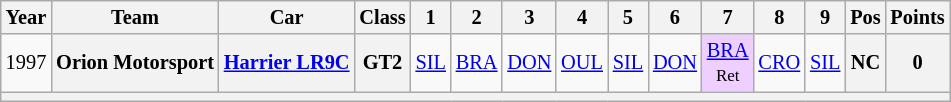<table class="wikitable" style="text-align:center; font-size:85%">
<tr>
<th>Year</th>
<th>Team</th>
<th>Car</th>
<th>Class</th>
<th>1</th>
<th>2</th>
<th>3</th>
<th>4</th>
<th>5</th>
<th>6</th>
<th>7</th>
<th>8</th>
<th>9</th>
<th>Pos</th>
<th>Points</th>
</tr>
<tr>
<td>1997</td>
<th>Orion Motorsport</th>
<th><a href='#'>Harrier LR9C</a></th>
<th>GT2</th>
<td><a href='#'>SIL</a></td>
<td><a href='#'>BRA</a></td>
<td><a href='#'>DON</a></td>
<td><a href='#'>OUL</a></td>
<td><a href='#'>SIL</a></td>
<td><a href='#'>DON</a></td>
<td style="background:#EFCFFF;"><a href='#'>BRA</a><br><small>Ret</small></td>
<td><a href='#'>CRO</a></td>
<td><a href='#'>SIL</a></td>
<th>NC</th>
<th>0</th>
</tr>
<tr>
<th colspan="15"></th>
</tr>
</table>
